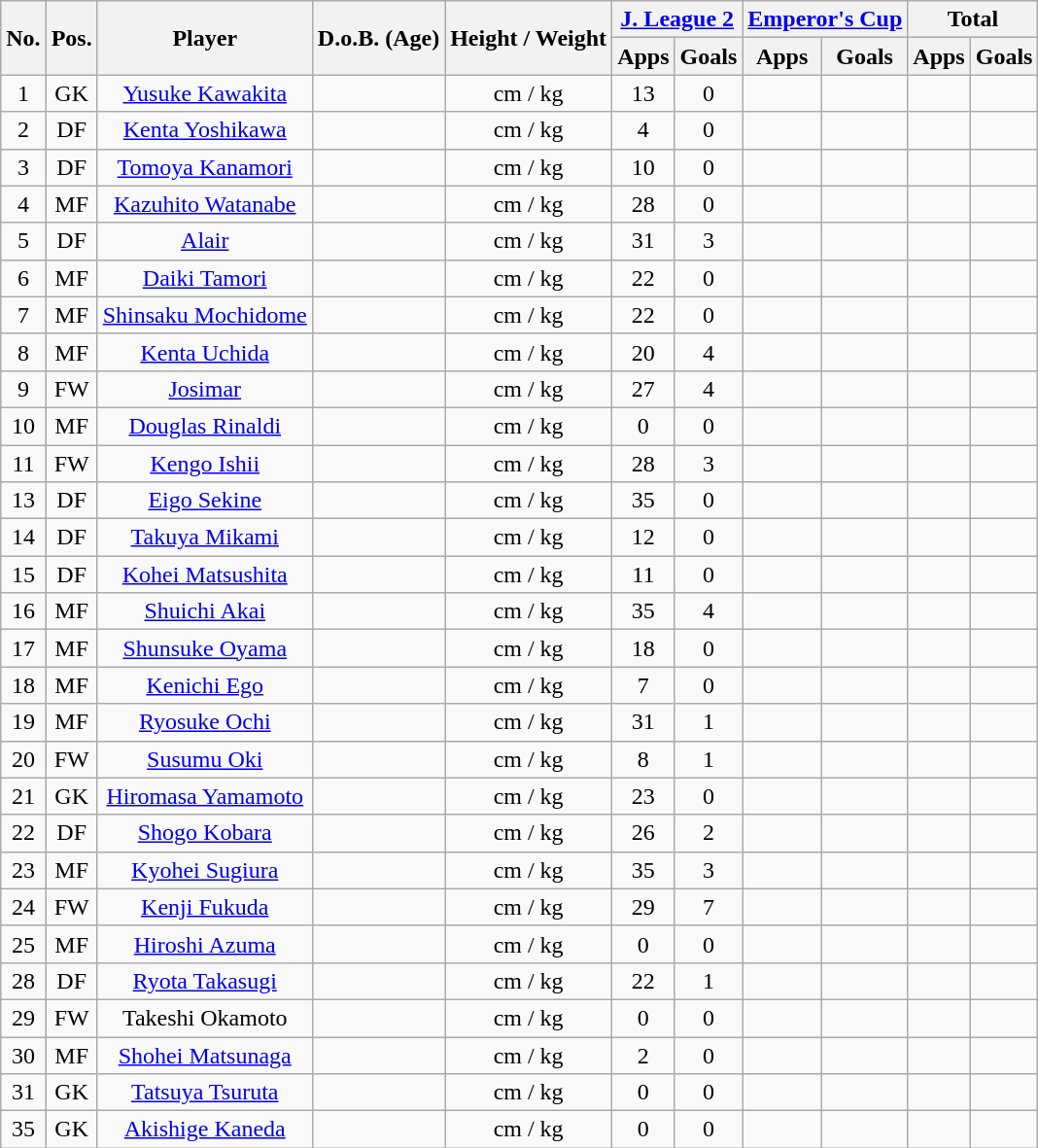<table class="wikitable" style="text-align:center;">
<tr>
<th rowspan="2">No.</th>
<th rowspan="2">Pos.</th>
<th rowspan="2">Player</th>
<th rowspan="2">D.o.B. (Age)</th>
<th rowspan="2">Height / Weight</th>
<th colspan="2"><a href='#'>J. League 2</a></th>
<th colspan="2"><a href='#'>Emperor's Cup</a></th>
<th colspan="2">Total</th>
</tr>
<tr>
<th>Apps</th>
<th>Goals</th>
<th>Apps</th>
<th>Goals</th>
<th>Apps</th>
<th>Goals</th>
</tr>
<tr>
<td>1</td>
<td>GK</td>
<td><a href='#'>Yusuke Kawakita</a></td>
<td></td>
<td>cm / kg</td>
<td>13</td>
<td>0</td>
<td></td>
<td></td>
<td></td>
<td></td>
</tr>
<tr>
<td>2</td>
<td>DF</td>
<td><a href='#'>Kenta Yoshikawa</a></td>
<td></td>
<td>cm / kg</td>
<td>4</td>
<td>0</td>
<td></td>
<td></td>
<td></td>
<td></td>
</tr>
<tr>
<td>3</td>
<td>DF</td>
<td><a href='#'>Tomoya Kanamori</a></td>
<td></td>
<td>cm / kg</td>
<td>10</td>
<td>0</td>
<td></td>
<td></td>
<td></td>
<td></td>
</tr>
<tr>
<td>4</td>
<td>MF</td>
<td><a href='#'>Kazuhito Watanabe</a></td>
<td></td>
<td>cm / kg</td>
<td>28</td>
<td>0</td>
<td></td>
<td></td>
<td></td>
<td></td>
</tr>
<tr>
<td>5</td>
<td>DF</td>
<td><a href='#'>Alair</a></td>
<td></td>
<td>cm / kg</td>
<td>31</td>
<td>3</td>
<td></td>
<td></td>
<td></td>
<td></td>
</tr>
<tr>
<td>6</td>
<td>MF</td>
<td><a href='#'>Daiki Tamori</a></td>
<td></td>
<td>cm / kg</td>
<td>22</td>
<td>0</td>
<td></td>
<td></td>
<td></td>
<td></td>
</tr>
<tr>
<td>7</td>
<td>MF</td>
<td><a href='#'>Shinsaku Mochidome</a></td>
<td></td>
<td>cm / kg</td>
<td>22</td>
<td>0</td>
<td></td>
<td></td>
<td></td>
<td></td>
</tr>
<tr>
<td>8</td>
<td>MF</td>
<td><a href='#'>Kenta Uchida</a></td>
<td></td>
<td>cm / kg</td>
<td>20</td>
<td>4</td>
<td></td>
<td></td>
<td></td>
<td></td>
</tr>
<tr>
<td>9</td>
<td>FW</td>
<td><a href='#'>Josimar</a></td>
<td></td>
<td>cm / kg</td>
<td>27</td>
<td>4</td>
<td></td>
<td></td>
<td></td>
<td></td>
</tr>
<tr>
<td>10</td>
<td>MF</td>
<td><a href='#'>Douglas Rinaldi</a></td>
<td></td>
<td>cm / kg</td>
<td>0</td>
<td>0</td>
<td></td>
<td></td>
<td></td>
<td></td>
</tr>
<tr>
<td>11</td>
<td>FW</td>
<td><a href='#'>Kengo Ishii</a></td>
<td></td>
<td>cm / kg</td>
<td>28</td>
<td>3</td>
<td></td>
<td></td>
<td></td>
<td></td>
</tr>
<tr>
<td>13</td>
<td>DF</td>
<td><a href='#'>Eigo Sekine</a></td>
<td></td>
<td>cm / kg</td>
<td>35</td>
<td>0</td>
<td></td>
<td></td>
<td></td>
<td></td>
</tr>
<tr>
<td>14</td>
<td>DF</td>
<td><a href='#'>Takuya Mikami</a></td>
<td></td>
<td>cm / kg</td>
<td>12</td>
<td>0</td>
<td></td>
<td></td>
<td></td>
<td></td>
</tr>
<tr>
<td>15</td>
<td>DF</td>
<td><a href='#'>Kohei Matsushita</a></td>
<td></td>
<td>cm / kg</td>
<td>11</td>
<td>0</td>
<td></td>
<td></td>
<td></td>
<td></td>
</tr>
<tr>
<td>16</td>
<td>MF</td>
<td><a href='#'>Shuichi Akai</a></td>
<td></td>
<td>cm / kg</td>
<td>35</td>
<td>4</td>
<td></td>
<td></td>
<td></td>
<td></td>
</tr>
<tr>
<td>17</td>
<td>MF</td>
<td><a href='#'>Shunsuke Oyama</a></td>
<td></td>
<td>cm / kg</td>
<td>18</td>
<td>0</td>
<td></td>
<td></td>
<td></td>
<td></td>
</tr>
<tr>
<td>18</td>
<td>MF</td>
<td><a href='#'>Kenichi Ego</a></td>
<td></td>
<td>cm / kg</td>
<td>7</td>
<td>0</td>
<td></td>
<td></td>
<td></td>
<td></td>
</tr>
<tr>
<td>19</td>
<td>MF</td>
<td><a href='#'>Ryosuke Ochi</a></td>
<td></td>
<td>cm / kg</td>
<td>31</td>
<td>1</td>
<td></td>
<td></td>
<td></td>
<td></td>
</tr>
<tr>
<td>20</td>
<td>FW</td>
<td><a href='#'>Susumu Oki</a></td>
<td></td>
<td>cm / kg</td>
<td>8</td>
<td>1</td>
<td></td>
<td></td>
<td></td>
<td></td>
</tr>
<tr>
<td>21</td>
<td>GK</td>
<td><a href='#'>Hiromasa Yamamoto</a></td>
<td></td>
<td>cm / kg</td>
<td>23</td>
<td>0</td>
<td></td>
<td></td>
<td></td>
<td></td>
</tr>
<tr>
<td>22</td>
<td>DF</td>
<td><a href='#'>Shogo Kobara</a></td>
<td></td>
<td>cm / kg</td>
<td>26</td>
<td>2</td>
<td></td>
<td></td>
<td></td>
<td></td>
</tr>
<tr>
<td>23</td>
<td>MF</td>
<td><a href='#'>Kyohei Sugiura</a></td>
<td></td>
<td>cm / kg</td>
<td>35</td>
<td>3</td>
<td></td>
<td></td>
<td></td>
<td></td>
</tr>
<tr>
<td>24</td>
<td>FW</td>
<td><a href='#'>Kenji Fukuda</a></td>
<td></td>
<td>cm / kg</td>
<td>29</td>
<td>7</td>
<td></td>
<td></td>
<td></td>
<td></td>
</tr>
<tr>
<td>25</td>
<td>MF</td>
<td><a href='#'>Hiroshi Azuma</a></td>
<td></td>
<td>cm / kg</td>
<td>0</td>
<td>0</td>
<td></td>
<td></td>
<td></td>
<td></td>
</tr>
<tr>
<td>28</td>
<td>DF</td>
<td><a href='#'>Ryota Takasugi</a></td>
<td></td>
<td>cm / kg</td>
<td>22</td>
<td>1</td>
<td></td>
<td></td>
<td></td>
<td></td>
</tr>
<tr>
<td>29</td>
<td>FW</td>
<td>Takeshi Okamoto</td>
<td></td>
<td>cm / kg</td>
<td>0</td>
<td>0</td>
<td></td>
<td></td>
<td></td>
<td></td>
</tr>
<tr>
<td>30</td>
<td>MF</td>
<td><a href='#'>Shohei Matsunaga</a></td>
<td></td>
<td>cm / kg</td>
<td>2</td>
<td>0</td>
<td></td>
<td></td>
<td></td>
<td></td>
</tr>
<tr>
<td>31</td>
<td>GK</td>
<td><a href='#'>Tatsuya Tsuruta</a></td>
<td></td>
<td>cm / kg</td>
<td>0</td>
<td>0</td>
<td></td>
<td></td>
<td></td>
<td></td>
</tr>
<tr>
<td>35</td>
<td>GK</td>
<td><a href='#'>Akishige Kaneda</a></td>
<td></td>
<td>cm / kg</td>
<td>0</td>
<td>0</td>
<td></td>
<td></td>
<td></td>
<td></td>
</tr>
</table>
